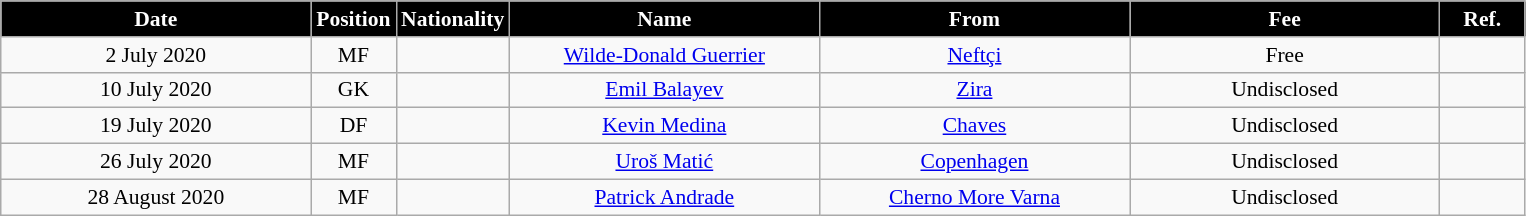<table class="wikitable"  style="text-align:center; font-size:90%; ">
<tr>
<th style="background:#000000; color:#fff; width:200px;">Date</th>
<th style="background:#000000; color:#fff; width:50px;">Position</th>
<th style="background:#000000; color:#fff; width:50px;">Nationality</th>
<th style="background:#000000; color:#fff; width:200px;">Name</th>
<th style="background:#000000; color:#fff; width:200px;">From</th>
<th style="background:#000000; color:#fff; width:200px;">Fee</th>
<th style="background:#000000; color:#fff; width:50px;">Ref.</th>
</tr>
<tr>
<td>2 July 2020</td>
<td>MF</td>
<td></td>
<td><a href='#'>Wilde-Donald Guerrier</a></td>
<td><a href='#'>Neftçi</a></td>
<td>Free</td>
<td></td>
</tr>
<tr>
<td>10 July 2020</td>
<td>GK</td>
<td></td>
<td><a href='#'>Emil Balayev</a></td>
<td><a href='#'>Zira</a></td>
<td>Undisclosed</td>
<td></td>
</tr>
<tr>
<td>19 July 2020</td>
<td>DF</td>
<td></td>
<td><a href='#'>Kevin Medina</a></td>
<td><a href='#'>Chaves</a></td>
<td>Undisclosed</td>
<td></td>
</tr>
<tr>
<td>26 July 2020</td>
<td>MF</td>
<td></td>
<td><a href='#'>Uroš Matić</a></td>
<td><a href='#'>Copenhagen</a></td>
<td>Undisclosed</td>
<td></td>
</tr>
<tr>
<td>28 August 2020</td>
<td>MF</td>
<td></td>
<td><a href='#'>Patrick Andrade</a></td>
<td><a href='#'>Cherno More Varna</a></td>
<td>Undisclosed</td>
<td></td>
</tr>
</table>
